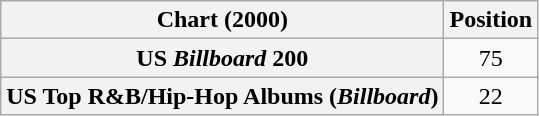<table class="wikitable sortable plainrowheaders" style="text-align:center">
<tr>
<th scope="col">Chart (2000)</th>
<th scope="col">Position</th>
</tr>
<tr>
<th scope="row">US <em>Billboard</em> 200</th>
<td>75</td>
</tr>
<tr>
<th scope="row">US Top R&B/Hip-Hop Albums (<em>Billboard</em>)</th>
<td>22</td>
</tr>
</table>
